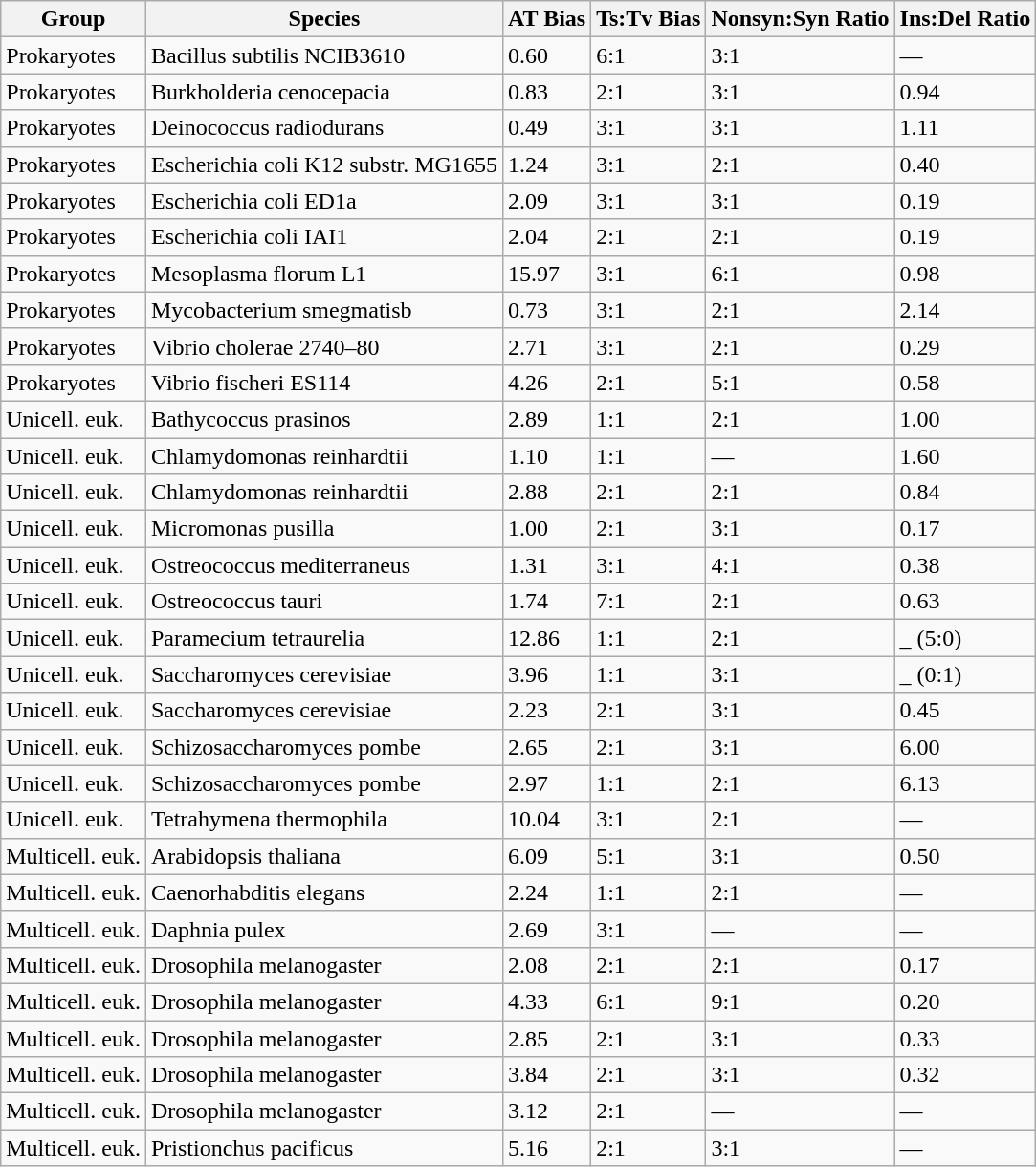<table class="wikitable">
<tr>
<th>Group</th>
<th>Species</th>
<th>AT Bias</th>
<th>Ts:Tv Bias</th>
<th>Nonsyn:Syn Ratio</th>
<th>Ins:Del Ratio</th>
</tr>
<tr>
<td>Prokaryotes</td>
<td>Bacillus subtilis NCIB3610</td>
<td>0.60</td>
<td>6:1</td>
<td>3:1</td>
<td>—</td>
</tr>
<tr>
<td>Prokaryotes</td>
<td>Burkholderia cenocepacia</td>
<td>0.83</td>
<td>2:1</td>
<td>3:1</td>
<td>0.94</td>
</tr>
<tr>
<td>Prokaryotes</td>
<td>Deinococcus radiodurans</td>
<td>0.49</td>
<td>3:1</td>
<td>3:1</td>
<td>1.11</td>
</tr>
<tr>
<td>Prokaryotes</td>
<td>Escherichia coli K12 substr. MG1655</td>
<td>1.24</td>
<td>3:1</td>
<td>2:1</td>
<td>0.40</td>
</tr>
<tr>
<td>Prokaryotes</td>
<td>Escherichia coli ED1a</td>
<td>2.09</td>
<td>3:1</td>
<td>3:1</td>
<td>0.19</td>
</tr>
<tr>
<td>Prokaryotes</td>
<td>Escherichia coli IAI1</td>
<td>2.04</td>
<td>2:1</td>
<td>2:1</td>
<td>0.19</td>
</tr>
<tr>
<td>Prokaryotes</td>
<td>Mesoplasma florum L1</td>
<td>15.97</td>
<td>3:1</td>
<td>6:1</td>
<td>0.98</td>
</tr>
<tr>
<td>Prokaryotes</td>
<td>Mycobacterium smegmatisb</td>
<td>0.73</td>
<td>3:1</td>
<td>2:1</td>
<td>2.14</td>
</tr>
<tr>
<td>Prokaryotes</td>
<td>Vibrio cholerae 2740–80</td>
<td>2.71</td>
<td>3:1</td>
<td>2:1</td>
<td>0.29</td>
</tr>
<tr>
<td>Prokaryotes</td>
<td>Vibrio fischeri ES114</td>
<td>4.26</td>
<td>2:1</td>
<td>5:1</td>
<td>0.58</td>
</tr>
<tr>
<td>Unicell. euk.</td>
<td>Bathycoccus prasinos</td>
<td>2.89</td>
<td>1:1</td>
<td>2:1</td>
<td>1.00</td>
</tr>
<tr>
<td>Unicell. euk.</td>
<td>Chlamydomonas reinhardtii</td>
<td>1.10</td>
<td>1:1</td>
<td>—</td>
<td>1.60</td>
</tr>
<tr>
<td>Unicell. euk.</td>
<td>Chlamydomonas reinhardtii</td>
<td>2.88</td>
<td>2:1</td>
<td>2:1</td>
<td>0.84</td>
</tr>
<tr>
<td>Unicell. euk.</td>
<td>Micromonas pusilla</td>
<td>1.00</td>
<td>2:1</td>
<td>3:1</td>
<td>0.17</td>
</tr>
<tr>
<td>Unicell. euk.</td>
<td>Ostreococcus mediterraneus</td>
<td>1.31</td>
<td>3:1</td>
<td>4:1</td>
<td>0.38</td>
</tr>
<tr>
<td>Unicell. euk.</td>
<td>Ostreococcus tauri</td>
<td>1.74</td>
<td>7:1</td>
<td>2:1</td>
<td>0.63</td>
</tr>
<tr>
<td>Unicell. euk.</td>
<td>Paramecium tetraurelia</td>
<td>12.86</td>
<td>1:1</td>
<td>2:1</td>
<td>_ (5:0)</td>
</tr>
<tr>
<td>Unicell. euk.</td>
<td>Saccharomyces cerevisiae</td>
<td>3.96</td>
<td>1:1</td>
<td>3:1</td>
<td>_ (0:1)</td>
</tr>
<tr>
<td>Unicell. euk.</td>
<td>Saccharomyces cerevisiae</td>
<td>2.23</td>
<td>2:1</td>
<td>3:1</td>
<td>0.45</td>
</tr>
<tr>
<td>Unicell. euk.</td>
<td>Schizosaccharomyces pombe</td>
<td>2.65</td>
<td>2:1</td>
<td>3:1</td>
<td>6.00</td>
</tr>
<tr>
<td>Unicell. euk.</td>
<td>Schizosaccharomyces pombe</td>
<td>2.97</td>
<td>1:1</td>
<td>2:1</td>
<td>6.13</td>
</tr>
<tr>
<td>Unicell. euk.</td>
<td>Tetrahymena thermophila</td>
<td>10.04</td>
<td>3:1</td>
<td>2:1</td>
<td>—</td>
</tr>
<tr>
<td>Multicell. euk.</td>
<td>Arabidopsis thaliana</td>
<td>6.09</td>
<td>5:1</td>
<td>3:1</td>
<td>0.50</td>
</tr>
<tr>
<td>Multicell. euk.</td>
<td>Caenorhabditis elegans</td>
<td>2.24</td>
<td>1:1</td>
<td>2:1</td>
<td>—</td>
</tr>
<tr>
<td>Multicell. euk.</td>
<td>Daphnia pulex</td>
<td>2.69</td>
<td>3:1</td>
<td>—</td>
<td>—</td>
</tr>
<tr>
<td>Multicell. euk.</td>
<td>Drosophila melanogaster</td>
<td>2.08</td>
<td>2:1</td>
<td>2:1</td>
<td>0.17</td>
</tr>
<tr>
<td>Multicell. euk.</td>
<td>Drosophila melanogaster</td>
<td>4.33</td>
<td>6:1</td>
<td>9:1</td>
<td>0.20</td>
</tr>
<tr>
<td>Multicell. euk.</td>
<td>Drosophila melanogaster</td>
<td>2.85</td>
<td>2:1</td>
<td>3:1</td>
<td>0.33</td>
</tr>
<tr>
<td>Multicell. euk.</td>
<td>Drosophila melanogaster</td>
<td>3.84</td>
<td>2:1</td>
<td>3:1</td>
<td>0.32</td>
</tr>
<tr>
<td>Multicell. euk.</td>
<td>Drosophila melanogaster</td>
<td>3.12</td>
<td>2:1</td>
<td>—</td>
<td>—</td>
</tr>
<tr>
<td>Multicell. euk.</td>
<td>Pristionchus pacificus</td>
<td>5.16</td>
<td>2:1</td>
<td>3:1</td>
<td>—</td>
</tr>
</table>
